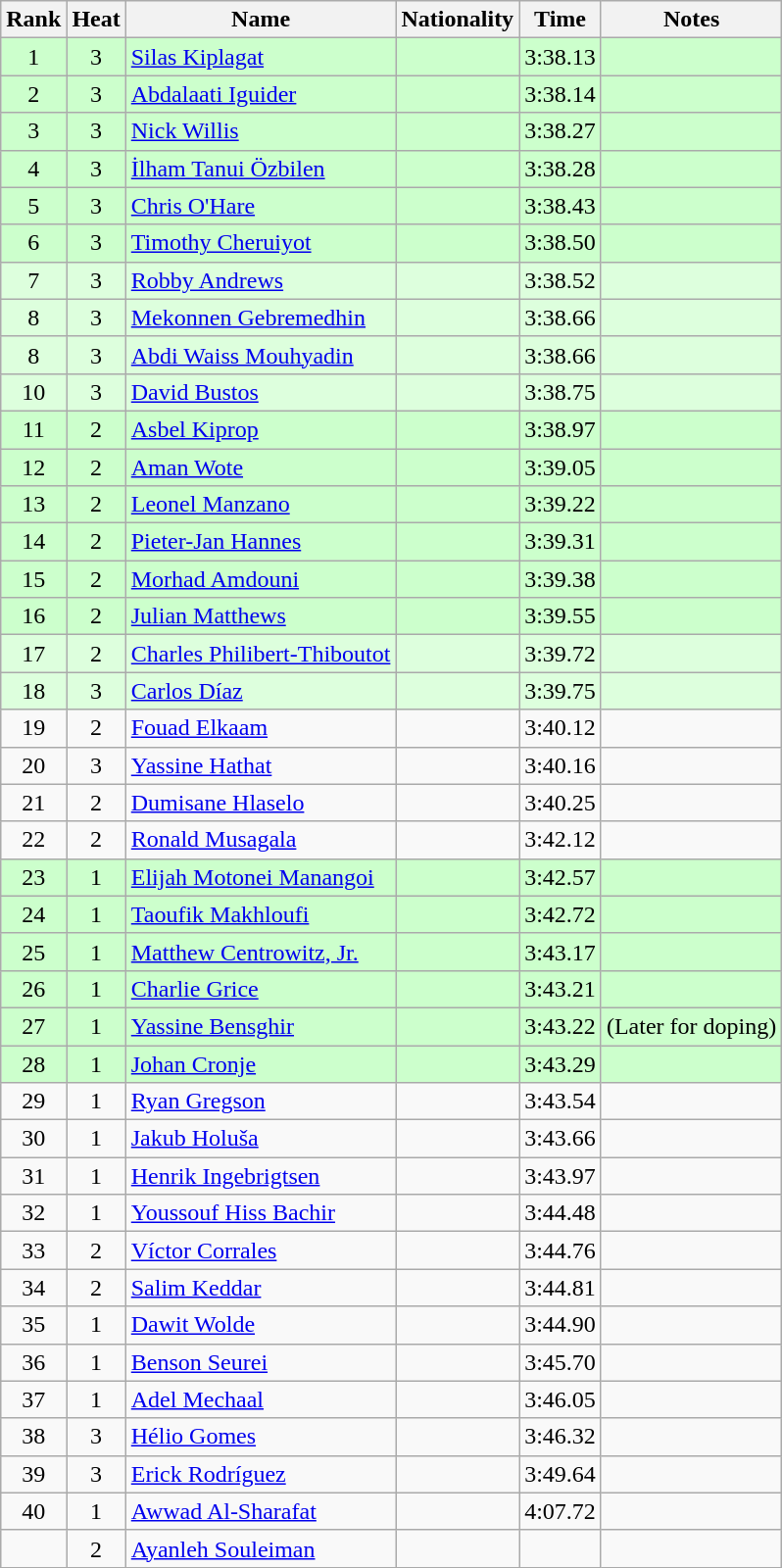<table class="wikitable sortable" style="text-align:center">
<tr>
<th>Rank</th>
<th>Heat</th>
<th>Name</th>
<th>Nationality</th>
<th>Time</th>
<th>Notes</th>
</tr>
<tr bgcolor=ccffcc>
<td>1</td>
<td>3</td>
<td align=left><a href='#'>Silas Kiplagat</a></td>
<td align=left></td>
<td>3:38.13</td>
<td></td>
</tr>
<tr bgcolor=ccffcc>
<td>2</td>
<td>3</td>
<td align=left><a href='#'>Abdalaati Iguider</a></td>
<td align=left></td>
<td>3:38.14</td>
<td></td>
</tr>
<tr bgcolor=ccffcc>
<td>3</td>
<td>3</td>
<td align=left><a href='#'>Nick Willis</a></td>
<td align=left></td>
<td>3:38.27</td>
<td></td>
</tr>
<tr bgcolor=ccffcc>
<td>4</td>
<td>3</td>
<td align=left><a href='#'>İlham Tanui Özbilen</a></td>
<td align=left></td>
<td>3:38.28</td>
<td></td>
</tr>
<tr bgcolor=ccffcc>
<td>5</td>
<td>3</td>
<td align=left><a href='#'>Chris O'Hare</a></td>
<td align=left></td>
<td>3:38.43</td>
<td></td>
</tr>
<tr bgcolor=ccffcc>
<td>6</td>
<td>3</td>
<td align=left><a href='#'>Timothy Cheruiyot</a></td>
<td align=left></td>
<td>3:38.50</td>
<td></td>
</tr>
<tr bgcolor=ddffdd>
<td>7</td>
<td>3</td>
<td align=left><a href='#'>Robby Andrews</a></td>
<td align=left></td>
<td>3:38.52</td>
<td></td>
</tr>
<tr bgcolor=ddffdd>
<td>8</td>
<td>3</td>
<td align=left><a href='#'>Mekonnen Gebremedhin</a></td>
<td align=left></td>
<td>3:38.66</td>
<td></td>
</tr>
<tr bgcolor=ddffdd>
<td>8</td>
<td>3</td>
<td align=left><a href='#'>Abdi Waiss Mouhyadin</a></td>
<td align=left></td>
<td>3:38.66</td>
<td></td>
</tr>
<tr bgcolor=ddffdd>
<td>10</td>
<td>3</td>
<td align=left><a href='#'>David Bustos</a></td>
<td align=left></td>
<td>3:38.75</td>
<td></td>
</tr>
<tr bgcolor=ccffcc>
<td>11</td>
<td>2</td>
<td align=left><a href='#'>Asbel Kiprop</a></td>
<td align=left></td>
<td>3:38.97</td>
<td></td>
</tr>
<tr bgcolor=ccffcc>
<td>12</td>
<td>2</td>
<td align=left><a href='#'>Aman Wote</a></td>
<td align=left></td>
<td>3:39.05</td>
<td></td>
</tr>
<tr bgcolor=ccffcc>
<td>13</td>
<td>2</td>
<td align=left><a href='#'>Leonel Manzano</a></td>
<td align=left></td>
<td>3:39.22</td>
<td></td>
</tr>
<tr bgcolor=ccffcc>
<td>14</td>
<td>2</td>
<td align=left><a href='#'>Pieter-Jan Hannes</a></td>
<td align=left></td>
<td>3:39.31</td>
<td></td>
</tr>
<tr bgcolor=ccffcc>
<td>15</td>
<td>2</td>
<td align=left><a href='#'>Morhad Amdouni</a></td>
<td align=left></td>
<td>3:39.38</td>
<td></td>
</tr>
<tr bgcolor=ccffcc>
<td>16</td>
<td>2</td>
<td align=left><a href='#'>Julian Matthews</a></td>
<td align=left></td>
<td>3:39.55</td>
<td></td>
</tr>
<tr bgcolor=ddffdd>
<td>17</td>
<td>2</td>
<td align=left><a href='#'>Charles Philibert-Thiboutot</a></td>
<td align=left></td>
<td>3:39.72</td>
<td></td>
</tr>
<tr bgcolor=ddffdd>
<td>18</td>
<td>3</td>
<td align=left><a href='#'>Carlos Díaz</a></td>
<td align=left></td>
<td>3:39.75</td>
<td></td>
</tr>
<tr>
<td>19</td>
<td>2</td>
<td align=left><a href='#'>Fouad Elkaam</a></td>
<td align=left></td>
<td>3:40.12</td>
<td></td>
</tr>
<tr>
<td>20</td>
<td>3</td>
<td align=left><a href='#'>Yassine Hathat</a></td>
<td align=left></td>
<td>3:40.16</td>
<td></td>
</tr>
<tr>
<td>21</td>
<td>2</td>
<td align=left><a href='#'>Dumisane Hlaselo</a></td>
<td align=left></td>
<td>3:40.25</td>
<td></td>
</tr>
<tr>
<td>22</td>
<td>2</td>
<td align=left><a href='#'>Ronald Musagala</a></td>
<td align=left></td>
<td>3:42.12</td>
<td></td>
</tr>
<tr bgcolor=ccffcc>
<td>23</td>
<td>1</td>
<td align=left><a href='#'>Elijah Motonei Manangoi</a></td>
<td align=left></td>
<td>3:42.57</td>
<td></td>
</tr>
<tr bgcolor=ccffcc>
<td>24</td>
<td>1</td>
<td align=left><a href='#'>Taoufik Makhloufi</a></td>
<td align=left></td>
<td>3:42.72</td>
<td></td>
</tr>
<tr bgcolor=ccffcc>
<td>25</td>
<td>1</td>
<td align=left><a href='#'>Matthew Centrowitz, Jr.</a></td>
<td align=left></td>
<td>3:43.17</td>
<td></td>
</tr>
<tr bgcolor=ccffcc>
<td>26</td>
<td>1</td>
<td align=left><a href='#'>Charlie Grice</a></td>
<td align=left></td>
<td>3:43.21</td>
<td></td>
</tr>
<tr bgcolor=ccffcc>
<td>27</td>
<td>1</td>
<td align=left><a href='#'>Yassine Bensghir</a></td>
<td align=left></td>
<td>3:43.22</td>
<td> (Later  for doping)</td>
</tr>
<tr bgcolor=ccffcc>
<td>28</td>
<td>1</td>
<td align=left><a href='#'>Johan Cronje</a></td>
<td align=left></td>
<td>3:43.29</td>
<td></td>
</tr>
<tr>
<td>29</td>
<td>1</td>
<td align=left><a href='#'>Ryan Gregson</a></td>
<td align=left></td>
<td>3:43.54</td>
<td></td>
</tr>
<tr>
<td>30</td>
<td>1</td>
<td align=left><a href='#'>Jakub Holuša</a></td>
<td align=left></td>
<td>3:43.66</td>
<td></td>
</tr>
<tr>
<td>31</td>
<td>1</td>
<td align=left><a href='#'>Henrik Ingebrigtsen</a></td>
<td align=left></td>
<td>3:43.97</td>
<td></td>
</tr>
<tr>
<td>32</td>
<td>1</td>
<td align=left><a href='#'>Youssouf Hiss Bachir</a></td>
<td align=left></td>
<td>3:44.48</td>
<td></td>
</tr>
<tr>
<td>33</td>
<td>2</td>
<td align=left><a href='#'>Víctor Corrales</a></td>
<td align=left></td>
<td>3:44.76</td>
<td></td>
</tr>
<tr>
<td>34</td>
<td>2</td>
<td align=left><a href='#'>Salim Keddar</a></td>
<td align=left></td>
<td>3:44.81</td>
<td></td>
</tr>
<tr>
<td>35</td>
<td>1</td>
<td align=left><a href='#'>Dawit Wolde</a></td>
<td align=left></td>
<td>3:44.90</td>
<td></td>
</tr>
<tr>
<td>36</td>
<td>1</td>
<td align=left><a href='#'>Benson Seurei</a></td>
<td align=left></td>
<td>3:45.70</td>
<td></td>
</tr>
<tr>
<td>37</td>
<td>1</td>
<td align=left><a href='#'>Adel Mechaal</a></td>
<td align=left></td>
<td>3:46.05</td>
<td></td>
</tr>
<tr>
<td>38</td>
<td>3</td>
<td align=left><a href='#'>Hélio Gomes</a></td>
<td align=left></td>
<td>3:46.32</td>
<td></td>
</tr>
<tr>
<td>39</td>
<td>3</td>
<td align=left><a href='#'>Erick Rodríguez</a></td>
<td align=left></td>
<td>3:49.64</td>
<td></td>
</tr>
<tr>
<td>40</td>
<td>1</td>
<td align=left><a href='#'>Awwad Al-Sharafat</a></td>
<td align=left></td>
<td>4:07.72</td>
<td></td>
</tr>
<tr>
<td></td>
<td>2</td>
<td align=left><a href='#'>Ayanleh Souleiman</a></td>
<td align=left></td>
<td></td>
<td></td>
</tr>
</table>
